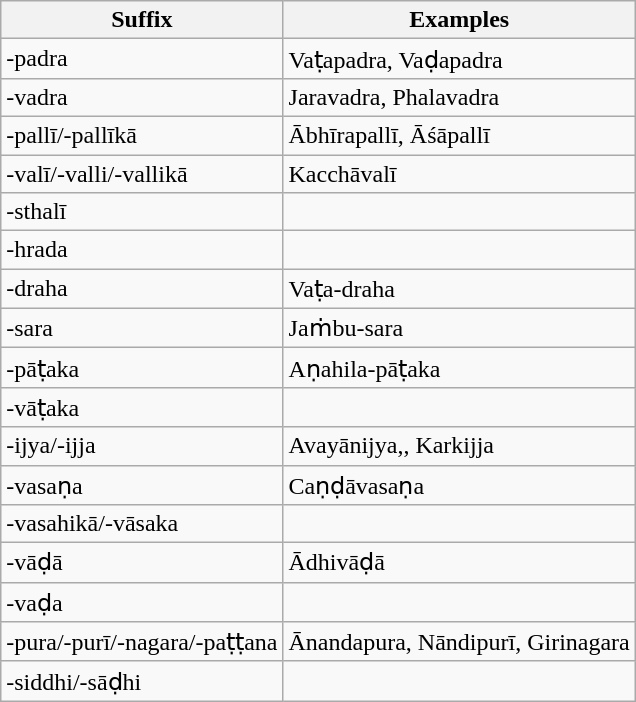<table class="wikitable">
<tr>
<th>Suffix</th>
<th>Examples</th>
</tr>
<tr>
<td>-padra</td>
<td>Vaṭapadra, Vaḍapadra</td>
</tr>
<tr>
<td>-vadra</td>
<td>Jaravadra, Phalavadra</td>
</tr>
<tr>
<td>-pallī/-pallīkā</td>
<td>Ābhīrapallī, Āśāpallī</td>
</tr>
<tr>
<td>-valī/-valli/-vallikā</td>
<td>Kacchāvalī</td>
</tr>
<tr>
<td>-sthalī</td>
<td></td>
</tr>
<tr>
<td>-hrada</td>
<td></td>
</tr>
<tr>
<td>-draha</td>
<td>Vaṭa-draha</td>
</tr>
<tr>
<td>-sara</td>
<td>Jaṁbu-sara</td>
</tr>
<tr>
<td>-pāṭaka</td>
<td>Aṇahila-pāṭaka</td>
</tr>
<tr>
<td>-vāṭaka</td>
<td></td>
</tr>
<tr>
<td>-ijya/-ijja</td>
<td>Avayānijya,, Karkijja</td>
</tr>
<tr>
<td>-vasaṇa</td>
<td>Caṇḍāvasaṇa</td>
</tr>
<tr>
<td>-vasahikā/-vāsaka</td>
<td></td>
</tr>
<tr>
<td>-vāḍā</td>
<td>Ādhivāḍā</td>
</tr>
<tr>
<td>-vaḍa</td>
<td></td>
</tr>
<tr>
<td>-pura/-purī/-nagara/-paṭṭana</td>
<td>Ānandapura, Nāndipurī, Girinagara</td>
</tr>
<tr>
<td>-siddhi/-sāḍhi</td>
<td></td>
</tr>
</table>
